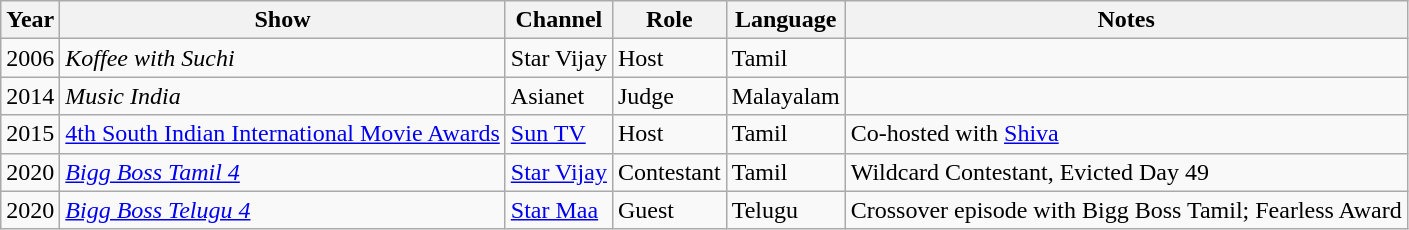<table class="wikitable">
<tr>
<th>Year</th>
<th>Show</th>
<th>Channel</th>
<th>Role</th>
<th>Language</th>
<th>Notes</th>
</tr>
<tr>
<td>2006</td>
<td><em>Koffee with Suchi</em></td>
<td>Star Vijay</td>
<td>Host</td>
<td>Tamil</td>
<td></td>
</tr>
<tr>
<td>2014</td>
<td><em>Music India</em></td>
<td>Asianet</td>
<td>Judge</td>
<td>Malayalam</td>
<td></td>
</tr>
<tr>
<td>2015</td>
<td><a href='#'>4th South Indian International Movie Awards</a></td>
<td><a href='#'>Sun TV</a></td>
<td>Host</td>
<td>Tamil</td>
<td>Co-hosted with <a href='#'>Shiva</a></td>
</tr>
<tr>
<td>2020</td>
<td><a href='#'><em>Bigg Boss Tamil 4</em></a></td>
<td><a href='#'>Star Vijay</a></td>
<td>Contestant</td>
<td>Tamil</td>
<td>Wildcard Contestant, Evicted Day 49</td>
</tr>
<tr>
<td>2020</td>
<td><a href='#'><em>Bigg Boss Telugu 4</em></a></td>
<td><a href='#'>Star Maa</a></td>
<td>Guest</td>
<td>Telugu</td>
<td>Crossover episode with Bigg Boss Tamil; Fearless Award</td>
</tr>
</table>
